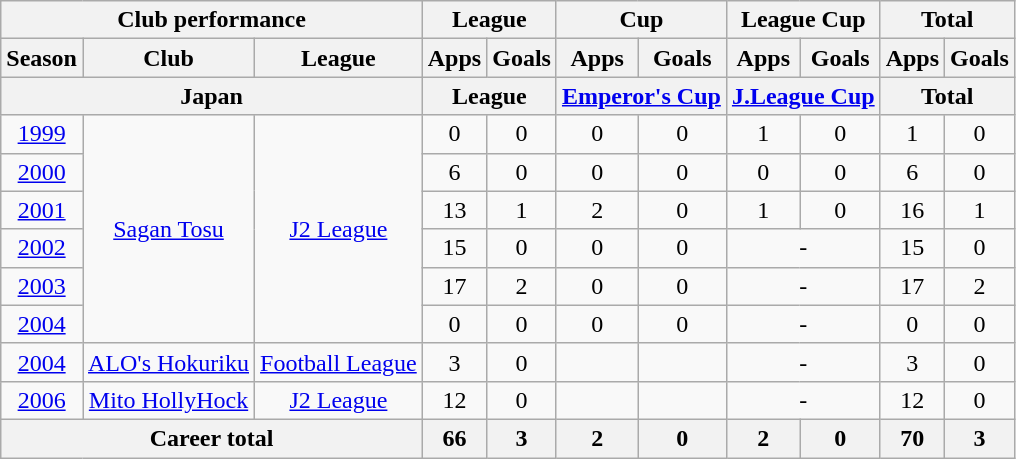<table class="wikitable" style="text-align:center">
<tr>
<th colspan=3>Club performance</th>
<th colspan=2>League</th>
<th colspan=2>Cup</th>
<th colspan=2>League Cup</th>
<th colspan=2>Total</th>
</tr>
<tr>
<th>Season</th>
<th>Club</th>
<th>League</th>
<th>Apps</th>
<th>Goals</th>
<th>Apps</th>
<th>Goals</th>
<th>Apps</th>
<th>Goals</th>
<th>Apps</th>
<th>Goals</th>
</tr>
<tr>
<th colspan=3>Japan</th>
<th colspan=2>League</th>
<th colspan=2><a href='#'>Emperor's Cup</a></th>
<th colspan=2><a href='#'>J.League Cup</a></th>
<th colspan=2>Total</th>
</tr>
<tr>
<td><a href='#'>1999</a></td>
<td rowspan="6"><a href='#'>Sagan Tosu</a></td>
<td rowspan="6"><a href='#'>J2 League</a></td>
<td>0</td>
<td>0</td>
<td>0</td>
<td>0</td>
<td>1</td>
<td>0</td>
<td>1</td>
<td>0</td>
</tr>
<tr>
<td><a href='#'>2000</a></td>
<td>6</td>
<td>0</td>
<td>0</td>
<td>0</td>
<td>0</td>
<td>0</td>
<td>6</td>
<td>0</td>
</tr>
<tr>
<td><a href='#'>2001</a></td>
<td>13</td>
<td>1</td>
<td>2</td>
<td>0</td>
<td>1</td>
<td>0</td>
<td>16</td>
<td>1</td>
</tr>
<tr>
<td><a href='#'>2002</a></td>
<td>15</td>
<td>0</td>
<td>0</td>
<td>0</td>
<td colspan="2">-</td>
<td>15</td>
<td>0</td>
</tr>
<tr>
<td><a href='#'>2003</a></td>
<td>17</td>
<td>2</td>
<td>0</td>
<td>0</td>
<td colspan="2">-</td>
<td>17</td>
<td>2</td>
</tr>
<tr>
<td><a href='#'>2004</a></td>
<td>0</td>
<td>0</td>
<td>0</td>
<td>0</td>
<td colspan="2">-</td>
<td>0</td>
<td>0</td>
</tr>
<tr>
<td><a href='#'>2004</a></td>
<td><a href='#'>ALO's Hokuriku</a></td>
<td><a href='#'>Football League</a></td>
<td>3</td>
<td>0</td>
<td></td>
<td></td>
<td colspan="2">-</td>
<td>3</td>
<td>0</td>
</tr>
<tr>
<td><a href='#'>2006</a></td>
<td><a href='#'>Mito HollyHock</a></td>
<td><a href='#'>J2 League</a></td>
<td>12</td>
<td>0</td>
<td></td>
<td></td>
<td colspan="2">-</td>
<td>12</td>
<td>0</td>
</tr>
<tr>
<th colspan=3>Career total</th>
<th>66</th>
<th>3</th>
<th>2</th>
<th>0</th>
<th>2</th>
<th>0</th>
<th>70</th>
<th>3</th>
</tr>
</table>
